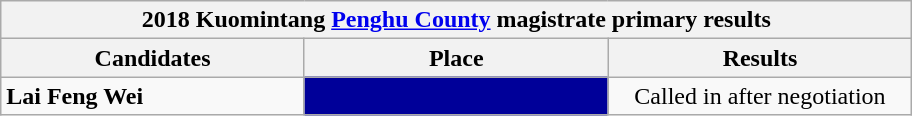<table class="wikitable collapsible">
<tr>
<th colspan="5" width=600>2018 Kuomintang <a href='#'>Penghu County</a> magistrate primary results</th>
</tr>
<tr>
<th width=80>Candidates</th>
<th width=80>Place</th>
<th width=80>Results</th>
</tr>
<tr>
<td><strong>Lai Feng Wei</strong></td>
<td style="background: #000099; text-align:center"><strong></strong></td>
<td style="text-align:center">Called in after negotiation</td>
</tr>
</table>
